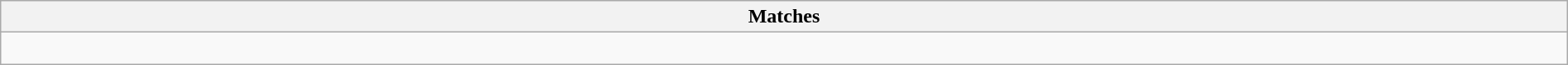<table class="wikitable collapsible collapsed" style="width:100%;">
<tr>
<th>Matches</th>
</tr>
<tr>
<td><br></td>
</tr>
</table>
